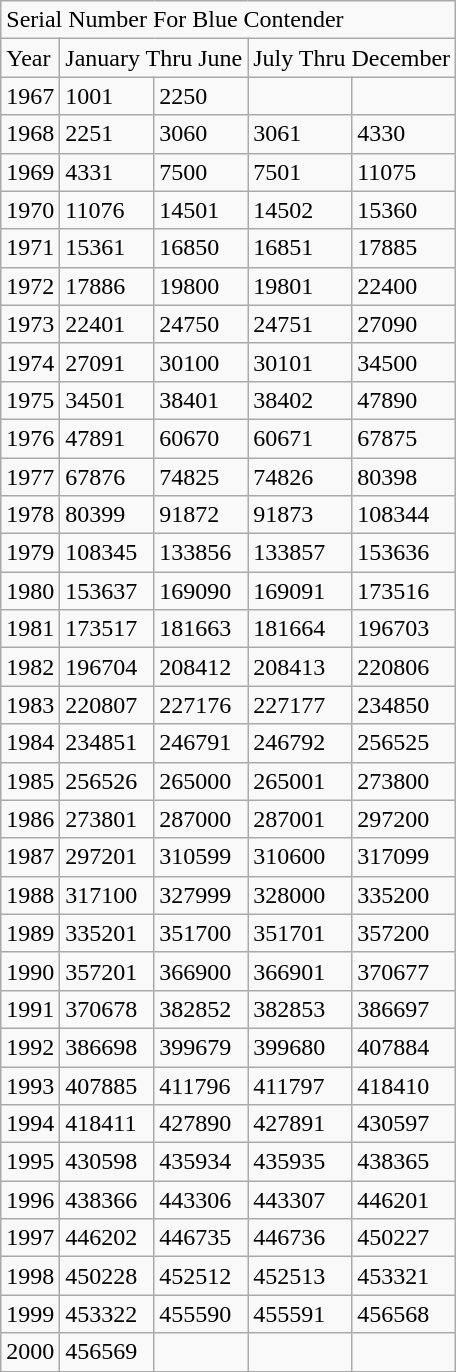<table class="wikitable">
<tr>
<td colspan="5">Serial Number For Blue Contender</td>
</tr>
<tr>
<td>Year</td>
<td colspan="2">January Thru June</td>
<td colspan="2">July Thru December</td>
</tr>
<tr>
<td>1967</td>
<td>1001</td>
<td>2250</td>
<td></td>
<td></td>
</tr>
<tr>
<td>1968</td>
<td>2251</td>
<td>3060</td>
<td>3061</td>
<td>4330</td>
</tr>
<tr>
<td>1969</td>
<td>4331</td>
<td>7500</td>
<td>7501</td>
<td>11075</td>
</tr>
<tr>
<td>1970</td>
<td>11076</td>
<td>14501</td>
<td>14502</td>
<td>15360</td>
</tr>
<tr>
<td>1971</td>
<td>15361</td>
<td>16850</td>
<td>16851</td>
<td>17885</td>
</tr>
<tr>
<td>1972</td>
<td>17886</td>
<td>19800</td>
<td>19801</td>
<td>22400</td>
</tr>
<tr>
<td>1973</td>
<td>22401</td>
<td>24750</td>
<td>24751</td>
<td>27090</td>
</tr>
<tr>
<td>1974</td>
<td>27091</td>
<td>30100</td>
<td>30101</td>
<td>34500</td>
</tr>
<tr>
<td>1975</td>
<td>34501</td>
<td>38401</td>
<td>38402</td>
<td>47890</td>
</tr>
<tr>
<td>1976</td>
<td>47891</td>
<td>60670</td>
<td>60671</td>
<td>67875</td>
</tr>
<tr>
<td>1977</td>
<td>67876</td>
<td>74825</td>
<td>74826</td>
<td>80398</td>
</tr>
<tr>
<td>1978</td>
<td>80399</td>
<td>91872</td>
<td>91873</td>
<td>108344</td>
</tr>
<tr>
<td>1979</td>
<td>108345</td>
<td>133856</td>
<td>133857</td>
<td>153636</td>
</tr>
<tr>
<td>1980</td>
<td>153637</td>
<td>169090</td>
<td>169091</td>
<td>173516</td>
</tr>
<tr>
<td>1981</td>
<td>173517</td>
<td>181663</td>
<td>181664</td>
<td>196703</td>
</tr>
<tr>
<td>1982</td>
<td>196704</td>
<td>208412</td>
<td>208413</td>
<td>220806</td>
</tr>
<tr>
<td>1983</td>
<td>220807</td>
<td>227176</td>
<td>227177</td>
<td>234850</td>
</tr>
<tr>
<td>1984</td>
<td>234851</td>
<td>246791</td>
<td>246792</td>
<td>256525</td>
</tr>
<tr>
<td>1985</td>
<td>256526</td>
<td>265000</td>
<td>265001</td>
<td>273800</td>
</tr>
<tr>
<td>1986</td>
<td>273801</td>
<td>287000</td>
<td>287001</td>
<td>297200</td>
</tr>
<tr>
<td>1987</td>
<td>297201</td>
<td>310599</td>
<td>310600</td>
<td>317099</td>
</tr>
<tr>
<td>1988</td>
<td>317100</td>
<td>327999</td>
<td>328000</td>
<td>335200</td>
</tr>
<tr>
<td>1989</td>
<td>335201</td>
<td>351700</td>
<td>351701</td>
<td>357200</td>
</tr>
<tr>
<td>1990</td>
<td>357201</td>
<td>366900</td>
<td>366901</td>
<td>370677</td>
</tr>
<tr>
<td>1991</td>
<td>370678</td>
<td>382852</td>
<td>382853</td>
<td>386697</td>
</tr>
<tr>
<td>1992</td>
<td>386698</td>
<td>399679</td>
<td>399680</td>
<td>407884</td>
</tr>
<tr>
<td>1993</td>
<td>407885</td>
<td>411796</td>
<td>411797</td>
<td>418410</td>
</tr>
<tr>
<td>1994</td>
<td>418411</td>
<td>427890</td>
<td>427891</td>
<td>430597</td>
</tr>
<tr>
<td>1995</td>
<td>430598</td>
<td>435934</td>
<td>435935</td>
<td>438365</td>
</tr>
<tr>
<td>1996</td>
<td>438366</td>
<td>443306</td>
<td>443307</td>
<td>446201</td>
</tr>
<tr>
<td>1997</td>
<td>446202</td>
<td>446735</td>
<td>446736</td>
<td>450227</td>
</tr>
<tr>
<td>1998</td>
<td>450228</td>
<td>452512</td>
<td>452513</td>
<td>453321</td>
</tr>
<tr>
<td>1999</td>
<td>453322</td>
<td>455590</td>
<td>455591</td>
<td>456568</td>
</tr>
<tr>
<td>2000</td>
<td>456569</td>
<td></td>
<td></td>
<td></td>
</tr>
</table>
